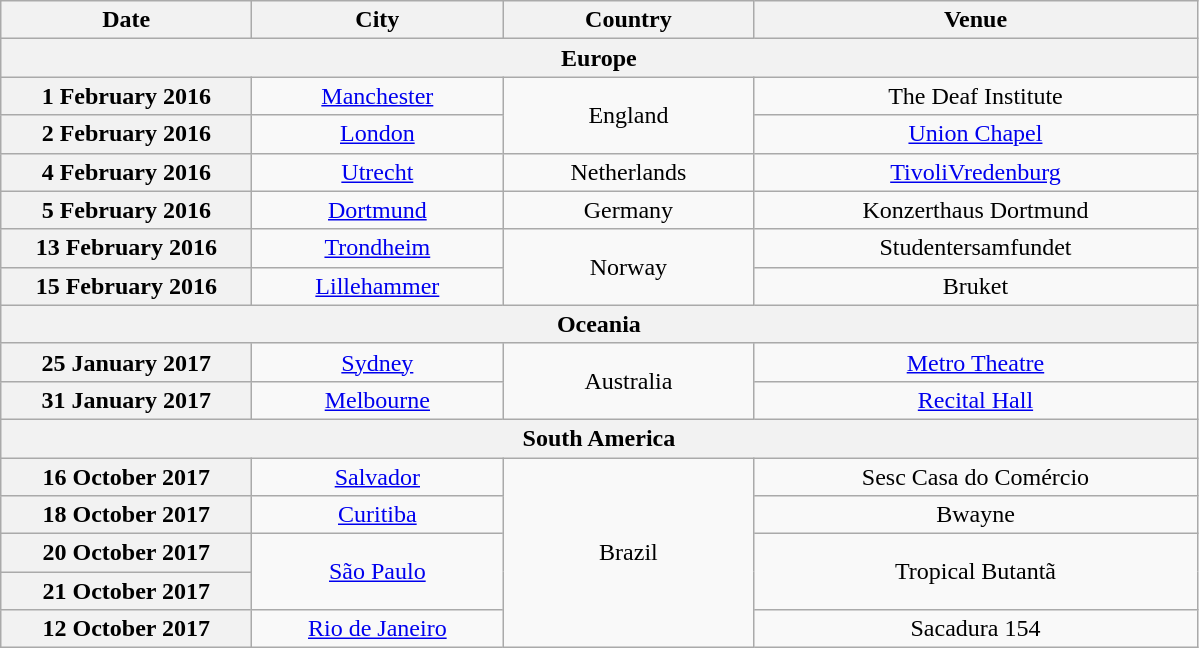<table class="wikitable plainrowheaders" style="text-align:center;">
<tr>
<th scope="col" style="width:10em;">Date</th>
<th scope="col" style="width:10em;">City</th>
<th scope="col" style="width:10em;">Country</th>
<th scope="col" style="width:18em;">Venue</th>
</tr>
<tr>
<th colspan="4">Europe</th>
</tr>
<tr>
<th scope="row" style="text-align:center;">1 February 2016</th>
<td><a href='#'>Manchester</a></td>
<td rowspan="2">England</td>
<td>The Deaf Institute</td>
</tr>
<tr>
<th scope="row" style="text-align:center;">2 February 2016</th>
<td><a href='#'>London</a></td>
<td><a href='#'>Union Chapel</a></td>
</tr>
<tr>
<th scope="row" style="text-align:center;">4 February 2016</th>
<td><a href='#'>Utrecht</a></td>
<td rowspan="1">Netherlands</td>
<td><a href='#'>TivoliVredenburg</a></td>
</tr>
<tr>
<th scope="row" style="text-align:center;">5 February 2016</th>
<td><a href='#'>Dortmund</a></td>
<td rowspan="1">Germany</td>
<td>Konzerthaus Dortmund</td>
</tr>
<tr>
<th scope="row" style="text-align:center;">13 February 2016</th>
<td><a href='#'>Trondheim</a></td>
<td rowspan="2">Norway</td>
<td>Studentersamfundet</td>
</tr>
<tr>
<th scope="row" style="text-align:center;">15 February 2016</th>
<td><a href='#'>Lillehammer</a></td>
<td>Bruket</td>
</tr>
<tr>
<th colspan="4">Oceania</th>
</tr>
<tr>
<th scope="row" style="text-align:center;">25 January 2017</th>
<td><a href='#'>Sydney</a></td>
<td rowspan="2">Australia</td>
<td><a href='#'>Metro Theatre</a></td>
</tr>
<tr>
<th scope="row" style="text-align:center;">31 January 2017</th>
<td><a href='#'>Melbourne</a></td>
<td><a href='#'>Recital Hall</a></td>
</tr>
<tr>
<th colspan="4">South America</th>
</tr>
<tr>
<th scope="row" style="text-align:center;">16 October 2017</th>
<td><a href='#'>Salvador</a></td>
<td rowspan="5">Brazil</td>
<td>Sesc Casa do Comércio</td>
</tr>
<tr>
<th scope="row" style="text-align:center;">18 October 2017</th>
<td><a href='#'>Curitiba</a></td>
<td>Bwayne</td>
</tr>
<tr>
<th scope="row" style="text-align:center;">20 October 2017</th>
<td rowspan="2"><a href='#'>São Paulo</a></td>
<td rowspan="2">Tropical Butantã</td>
</tr>
<tr>
<th scope="row" style="text-align:center;">21 October 2017</th>
</tr>
<tr>
<th scope="row" style="text-align:center;">12 October 2017</th>
<td><a href='#'>Rio de Janeiro</a></td>
<td>Sacadura 154</td>
</tr>
</table>
